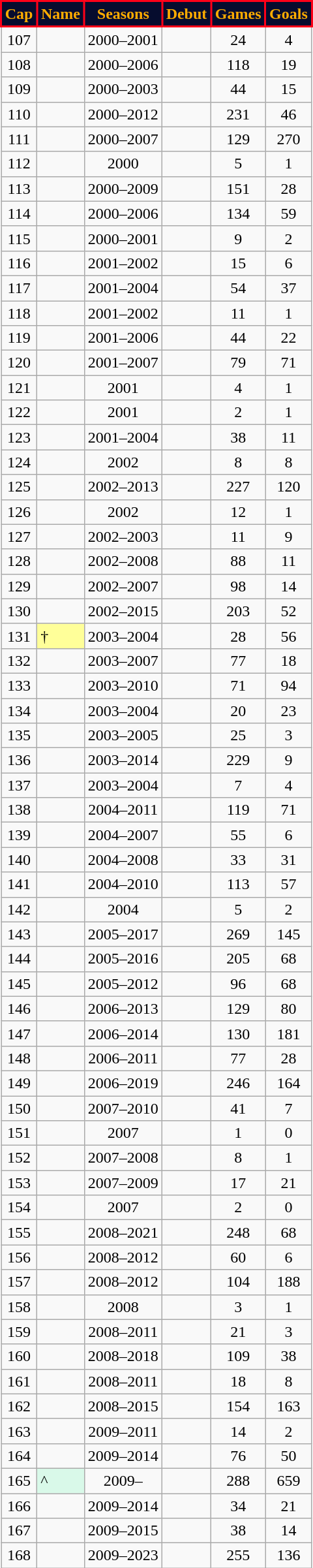<table class="wikitable sortable" style="text-align:center">
<tr>
<th style="background:#060C2E; color: #FFAC00; border: solid #FF0018 2px;">Cap</th>
<th style="background:#060C2E; color: #FFAC00; border: solid #FF0018 2px;">Name</th>
<th style="background:#060C2E; color: #FFAC00; border: solid #FF0018 2px;">Seasons</th>
<th style="background:#060C2E; color: #FFAC00; border: solid #FF0018 2px;">Debut</th>
<th style="background:#060C2E; color: #FFAC00; border: solid #FF0018 2px;">Games</th>
<th style="background:#060C2E; color: #FFAC00; border: solid #FF0018 2px;">Goals</th>
</tr>
<tr>
<td>107</td>
<td align=left></td>
<td>2000–2001</td>
<td></td>
<td>24</td>
<td>4</td>
</tr>
<tr>
<td>108</td>
<td align=left></td>
<td>2000–2006</td>
<td></td>
<td>118</td>
<td>19</td>
</tr>
<tr>
<td>109</td>
<td align=left></td>
<td>2000–2003</td>
<td></td>
<td>44</td>
<td>15</td>
</tr>
<tr>
<td>110</td>
<td align=left></td>
<td>2000–2012</td>
<td></td>
<td>231</td>
<td>46</td>
</tr>
<tr>
<td>111</td>
<td align=left></td>
<td>2000–2007</td>
<td></td>
<td>129</td>
<td>270</td>
</tr>
<tr>
<td>112</td>
<td align=left></td>
<td>2000</td>
<td></td>
<td>5</td>
<td>1</td>
</tr>
<tr>
<td>113</td>
<td align=left></td>
<td>2000–2009</td>
<td></td>
<td>151</td>
<td>28</td>
</tr>
<tr>
<td>114</td>
<td align=left></td>
<td>2000–2006</td>
<td></td>
<td>134</td>
<td>59</td>
</tr>
<tr>
<td>115</td>
<td align=left></td>
<td>2000–2001</td>
<td></td>
<td>9</td>
<td>2</td>
</tr>
<tr>
<td>116</td>
<td align=left></td>
<td>2001–2002</td>
<td></td>
<td>15</td>
<td>6</td>
</tr>
<tr>
<td>117</td>
<td align=left></td>
<td>2001–2004</td>
<td></td>
<td>54</td>
<td>37</td>
</tr>
<tr>
<td>118</td>
<td align=left></td>
<td>2001–2002</td>
<td></td>
<td>11</td>
<td>1</td>
</tr>
<tr>
<td>119</td>
<td align=left></td>
<td>2001–2006</td>
<td></td>
<td>44</td>
<td>22</td>
</tr>
<tr>
<td>120</td>
<td align=left></td>
<td>2001–2007</td>
<td></td>
<td>79</td>
<td>71</td>
</tr>
<tr>
<td>121</td>
<td align=left></td>
<td>2001</td>
<td></td>
<td>4</td>
<td>1</td>
</tr>
<tr>
<td>122</td>
<td align=left></td>
<td>2001</td>
<td></td>
<td>2</td>
<td>1</td>
</tr>
<tr>
<td>123</td>
<td align=left></td>
<td>2001–2004</td>
<td></td>
<td>38</td>
<td>11</td>
</tr>
<tr>
<td>124</td>
<td align=left></td>
<td>2002</td>
<td></td>
<td>8</td>
<td>8</td>
</tr>
<tr>
<td>125</td>
<td align=left></td>
<td>2002–2013</td>
<td></td>
<td>227</td>
<td>120</td>
</tr>
<tr>
<td>126</td>
<td align=left></td>
<td>2002</td>
<td></td>
<td>12</td>
<td>1</td>
</tr>
<tr>
<td>127</td>
<td align=left></td>
<td>2002–2003</td>
<td></td>
<td>11</td>
<td>9</td>
</tr>
<tr>
<td>128</td>
<td align=left></td>
<td>2002–2008</td>
<td></td>
<td>88</td>
<td>11</td>
</tr>
<tr>
<td>129</td>
<td align=left></td>
<td>2002–2007</td>
<td></td>
<td>98</td>
<td>14</td>
</tr>
<tr>
<td>130</td>
<td align=left></td>
<td>2002–2015</td>
<td></td>
<td>203</td>
<td>52</td>
</tr>
<tr>
<td>131</td>
<td align=left style="background:#FFFF99">†</td>
<td>2003–2004</td>
<td></td>
<td>28</td>
<td>56</td>
</tr>
<tr>
<td>132</td>
<td align=left></td>
<td>2003–2007</td>
<td></td>
<td>77</td>
<td>18</td>
</tr>
<tr>
<td>133</td>
<td align=left></td>
<td>2003–2010</td>
<td></td>
<td>71</td>
<td>94</td>
</tr>
<tr>
<td>134</td>
<td align=left></td>
<td>2003–2004</td>
<td></td>
<td>20</td>
<td>23</td>
</tr>
<tr>
<td>135</td>
<td align=left></td>
<td>2003–2005</td>
<td></td>
<td>25</td>
<td>3</td>
</tr>
<tr>
<td>136</td>
<td align=left></td>
<td>2003–2014</td>
<td></td>
<td>229</td>
<td>9</td>
</tr>
<tr>
<td>137</td>
<td align=left></td>
<td>2003–2004</td>
<td></td>
<td>7</td>
<td>4</td>
</tr>
<tr>
<td>138</td>
<td align=left></td>
<td>2004–2011</td>
<td></td>
<td>119</td>
<td>71</td>
</tr>
<tr>
<td>139</td>
<td align=left></td>
<td>2004–2007</td>
<td></td>
<td>55</td>
<td>6</td>
</tr>
<tr>
<td>140</td>
<td align=left></td>
<td>2004–2008</td>
<td></td>
<td>33</td>
<td>31</td>
</tr>
<tr>
<td>141</td>
<td align=left></td>
<td>2004–2010</td>
<td></td>
<td>113</td>
<td>57</td>
</tr>
<tr>
<td>142</td>
<td align=left></td>
<td>2004</td>
<td></td>
<td>5</td>
<td>2</td>
</tr>
<tr>
<td>143</td>
<td align=left></td>
<td>2005–2017</td>
<td></td>
<td>269</td>
<td>145</td>
</tr>
<tr>
<td>144</td>
<td align=left></td>
<td>2005–2016</td>
<td></td>
<td>205</td>
<td>68</td>
</tr>
<tr>
<td>145</td>
<td align=left></td>
<td>2005–2012</td>
<td></td>
<td>96</td>
<td>68</td>
</tr>
<tr>
<td>146</td>
<td align=left></td>
<td>2006–2013</td>
<td></td>
<td>129</td>
<td>80</td>
</tr>
<tr>
<td>147</td>
<td align=left></td>
<td>2006–2014</td>
<td></td>
<td>130</td>
<td>181</td>
</tr>
<tr>
<td>148</td>
<td align=left></td>
<td>2006–2011</td>
<td></td>
<td>77</td>
<td>28</td>
</tr>
<tr>
<td>149</td>
<td align=left></td>
<td>2006–2019</td>
<td></td>
<td>246</td>
<td>164</td>
</tr>
<tr>
<td>150</td>
<td align=left></td>
<td>2007–2010</td>
<td></td>
<td>41</td>
<td>7</td>
</tr>
<tr>
<td>151</td>
<td align=left></td>
<td>2007</td>
<td></td>
<td>1</td>
<td>0</td>
</tr>
<tr>
<td>152</td>
<td align=left></td>
<td>2007–2008</td>
<td></td>
<td>8</td>
<td>1</td>
</tr>
<tr>
<td>153</td>
<td align=left></td>
<td>2007–2009</td>
<td></td>
<td>17</td>
<td>21</td>
</tr>
<tr>
<td>154</td>
<td align=left></td>
<td>2007</td>
<td></td>
<td>2</td>
<td>0</td>
</tr>
<tr>
<td>155</td>
<td align=left></td>
<td>2008–2021</td>
<td></td>
<td>248</td>
<td>68</td>
</tr>
<tr>
<td>156</td>
<td align=left></td>
<td>2008–2012</td>
<td></td>
<td>60</td>
<td>6</td>
</tr>
<tr>
<td>157</td>
<td align=left></td>
<td>2008–2012</td>
<td></td>
<td>104</td>
<td>188</td>
</tr>
<tr>
<td>158</td>
<td align=left></td>
<td>2008</td>
<td></td>
<td>3</td>
<td>1</td>
</tr>
<tr>
<td>159</td>
<td align=left></td>
<td>2008–2011</td>
<td></td>
<td>21</td>
<td>3</td>
</tr>
<tr>
<td>160</td>
<td align=left></td>
<td>2008–2018</td>
<td></td>
<td>109</td>
<td>38</td>
</tr>
<tr>
<td>161</td>
<td align=left></td>
<td>2008–2011</td>
<td></td>
<td>18</td>
<td>8</td>
</tr>
<tr>
<td>162</td>
<td align=left></td>
<td>2008–2015</td>
<td></td>
<td>154</td>
<td>163</td>
</tr>
<tr>
<td>163</td>
<td align=left></td>
<td>2009–2011</td>
<td></td>
<td>14</td>
<td>2</td>
</tr>
<tr>
<td>164</td>
<td align=left></td>
<td>2009–2014</td>
<td></td>
<td>76</td>
<td>50</td>
</tr>
<tr>
<td>165</td>
<td style="text-align:left; background:#d9f9e9">^</td>
<td>2009–</td>
<td></td>
<td>288</td>
<td>659</td>
</tr>
<tr>
<td>166</td>
<td align=left></td>
<td>2009–2014</td>
<td></td>
<td>34</td>
<td>21</td>
</tr>
<tr>
<td>167</td>
<td align=left></td>
<td>2009–2015</td>
<td></td>
<td>38</td>
<td>14</td>
</tr>
<tr>
<td>168</td>
<td align=left></td>
<td>2009–2023</td>
<td></td>
<td>255</td>
<td>136</td>
</tr>
</table>
